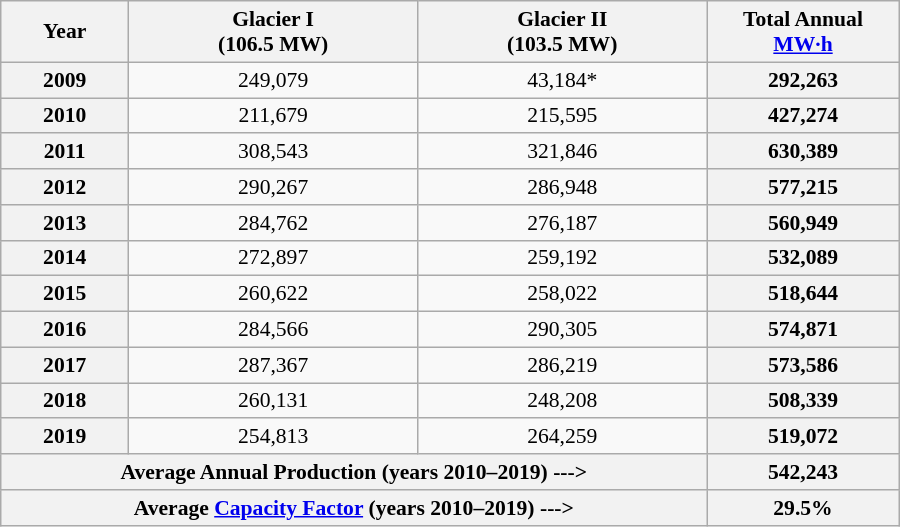<table class=wikitable style="text-align:center; font-size:0.9em; width:600px;">
<tr>
<th>Year</th>
<th>Glacier I<br>(106.5 MW) </th>
<th>Glacier II<br>(103.5 MW) </th>
<th>Total Annual<br> <a href='#'>MW·h</a></th>
</tr>
<tr>
<th>2009</th>
<td>249,079</td>
<td>43,184*</td>
<th>292,263</th>
</tr>
<tr>
<th>2010</th>
<td>211,679</td>
<td>215,595</td>
<th>427,274</th>
</tr>
<tr>
<th>2011</th>
<td>308,543</td>
<td>321,846</td>
<th>630,389</th>
</tr>
<tr>
<th>2012</th>
<td>290,267</td>
<td>286,948</td>
<th>577,215</th>
</tr>
<tr>
<th>2013</th>
<td>284,762</td>
<td>276,187</td>
<th>560,949</th>
</tr>
<tr>
<th>2014</th>
<td>272,897</td>
<td>259,192</td>
<th>532,089</th>
</tr>
<tr>
<th>2015</th>
<td>260,622</td>
<td>258,022</td>
<th>518,644</th>
</tr>
<tr>
<th>2016</th>
<td>284,566</td>
<td>290,305</td>
<th>574,871</th>
</tr>
<tr>
<th>2017</th>
<td>287,367</td>
<td>286,219</td>
<th>573,586</th>
</tr>
<tr>
<th>2018</th>
<td>260,131</td>
<td>248,208</td>
<th>508,339</th>
</tr>
<tr>
<th>2019</th>
<td>254,813</td>
<td>264,259</td>
<th>519,072</th>
</tr>
<tr>
<th colspan=3>Average Annual Production (years 2010–2019) ---></th>
<th>542,243</th>
</tr>
<tr>
<th colspan=3>Average <a href='#'>Capacity Factor</a> (years 2010–2019) ---></th>
<th>29.5%</th>
</tr>
</table>
